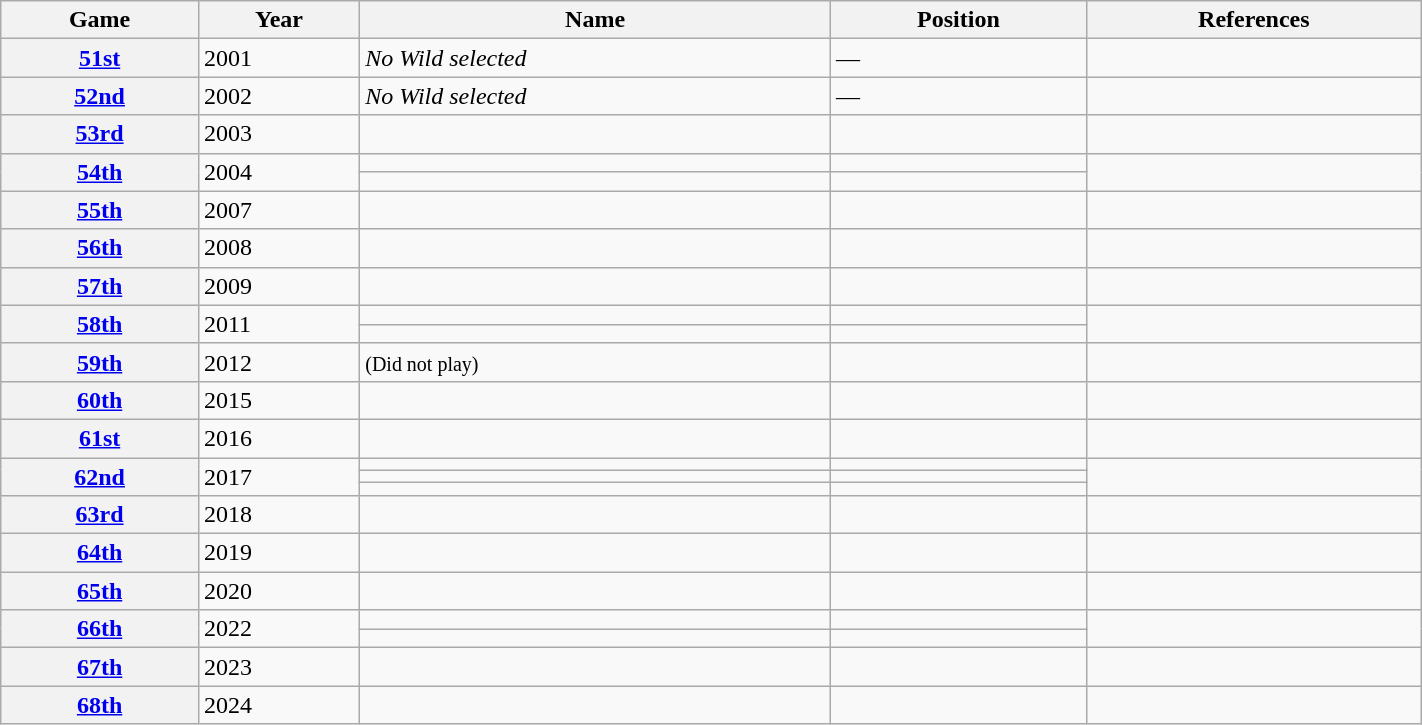<table class="wikitable sortable" width="75%">
<tr>
<th scope="col">Game</th>
<th scope="col">Year</th>
<th scope="col">Name</th>
<th scope="col">Position</th>
<th scope="col" class="unsortable">References</th>
</tr>
<tr>
<th scope="row"><a href='#'>51st</a></th>
<td>2001</td>
<td><em>No Wild selected</em></td>
<td>—</td>
<td></td>
</tr>
<tr>
<th scope="row"><a href='#'>52nd</a></th>
<td>2002</td>
<td><em>No Wild selected</em></td>
<td>—</td>
<td></td>
</tr>
<tr>
<th scope="row"><a href='#'>53rd</a></th>
<td>2003</td>
<td></td>
<td></td>
<td></td>
</tr>
<tr>
<th scope="row" rowspan="2"><a href='#'>54th</a></th>
<td rowspan="2">2004</td>
<td></td>
<td></td>
<td rowspan="2"></td>
</tr>
<tr>
<td></td>
<td></td>
</tr>
<tr>
<th scope="row"><a href='#'>55th</a></th>
<td>2007</td>
<td></td>
<td></td>
<td></td>
</tr>
<tr>
<th scope="row"><a href='#'>56th</a></th>
<td>2008</td>
<td></td>
<td></td>
<td></td>
</tr>
<tr>
<th scope="row"><a href='#'>57th</a></th>
<td>2009</td>
<td></td>
<td></td>
<td></td>
</tr>
<tr>
<th scope="row" rowspan="2"><a href='#'>58th</a></th>
<td rowspan="2">2011</td>
<td></td>
<td></td>
<td rowspan="2"></td>
</tr>
<tr>
<td></td>
<td></td>
</tr>
<tr>
<th scope="row"><a href='#'>59th</a></th>
<td>2012</td>
<td> <small>(Did not play)</small></td>
<td></td>
<td></td>
</tr>
<tr>
<th scope="row"><a href='#'>60th</a></th>
<td>2015</td>
<td></td>
<td></td>
<td></td>
</tr>
<tr>
<th scope="row"><a href='#'>61st</a></th>
<td>2016</td>
<td></td>
<td></td>
<td></td>
</tr>
<tr>
<th scope="row" rowspan="3"><a href='#'>62nd</a></th>
<td rowspan="3">2017</td>
<td></td>
<td></td>
<td rowspan="3"></td>
</tr>
<tr>
<td></td>
<td></td>
</tr>
<tr>
<td></td>
<td></td>
</tr>
<tr>
<th scope="row"><a href='#'>63rd</a></th>
<td>2018</td>
<td></td>
<td></td>
<td></td>
</tr>
<tr>
<th scope="row"><a href='#'>64th</a></th>
<td>2019</td>
<td></td>
<td></td>
<td></td>
</tr>
<tr>
<th scope="row"><a href='#'>65th</a></th>
<td>2020</td>
<td></td>
<td></td>
<td></td>
</tr>
<tr>
<th scope="row" rowspan="2"><a href='#'>66th</a></th>
<td rowspan="2">2022</td>
<td></td>
<td></td>
<td rowspan="2"></td>
</tr>
<tr>
<td></td>
<td></td>
</tr>
<tr>
<th scope="row"><a href='#'>67th</a></th>
<td>2023</td>
<td></td>
<td></td>
<td></td>
</tr>
<tr>
<th scope="row"><a href='#'>68th</a></th>
<td>2024</td>
<td></td>
<td></td>
<td></td>
</tr>
</table>
